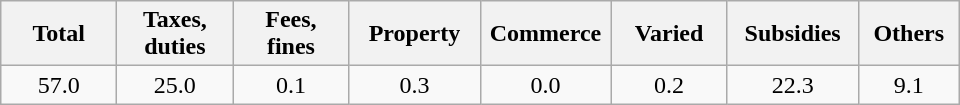<table class="wikitable">
<tr>
<th style="width:70px;">Total</th>
<th style="width:70px;">Taxes, duties</th>
<th style="width:70px;">Fees, fines</th>
<th style="width:80px;">Property</th>
<th style="width:80px;">Commerce</th>
<th style="width:70px;">Varied</th>
<th style="width:80px;">Subsidies</th>
<th style="width:60px;">Others</th>
</tr>
<tr>
<td style="text-align:center;">57.0</td>
<td style="text-align:center;">25.0</td>
<td style="text-align:center;">0.1</td>
<td style="text-align:center;">0.3</td>
<td style="text-align:center;">0.0</td>
<td style="text-align:center;">0.2</td>
<td style="text-align:center;">22.3</td>
<td style="text-align:center;">9.1</td>
</tr>
</table>
